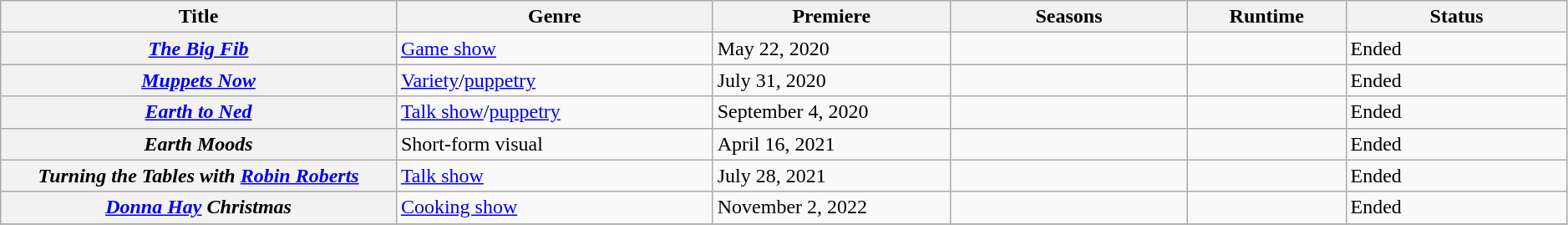<table class="wikitable plainrowheaders sortable" style="width:99%;">
<tr>
<th scope="col" style="width:25%;">Title</th>
<th scope="col" style="width:20%;">Genre</th>
<th scope="col" style="width:15%;">Premiere</th>
<th scope="col" style="width:15%;">Seasons</th>
<th scope="col" style="width:10%;">Runtime</th>
<th scope="col" style="width:14%;">Status</th>
</tr>
<tr>
<th scope="row"><em><a href='#'>The Big Fib</a></em></th>
<td><a href='#'>Game show</a></td>
<td>May 22, 2020</td>
<td></td>
<td></td>
<td>Ended</td>
</tr>
<tr>
<th scope="row"><em><a href='#'>Muppets Now</a></em></th>
<td><a href='#'>Variety</a>/<a href='#'>puppetry</a></td>
<td>July 31, 2020</td>
<td></td>
<td></td>
<td>Ended</td>
</tr>
<tr>
<th scope="row"><em><a href='#'>Earth to Ned</a></em></th>
<td><a href='#'>Talk show</a>/<a href='#'>puppetry</a></td>
<td>September 4, 2020</td>
<td></td>
<td></td>
<td>Ended</td>
</tr>
<tr>
<th scope="row"><em>Earth Moods</em></th>
<td>Short-form visual</td>
<td>April 16, 2021</td>
<td></td>
<td></td>
<td>Ended</td>
</tr>
<tr>
<th scope="row"><em>Turning the Tables with <a href='#'>Robin Roberts</a></em></th>
<td><a href='#'>Talk show</a></td>
<td>July 28, 2021</td>
<td></td>
<td></td>
<td>Ended</td>
</tr>
<tr>
<th scope="row"><em><a href='#'>Donna Hay</a> Christmas</em></th>
<td><a href='#'>Cooking show</a></td>
<td>November 2, 2022</td>
<td></td>
<td></td>
<td>Ended</td>
</tr>
<tr>
</tr>
</table>
